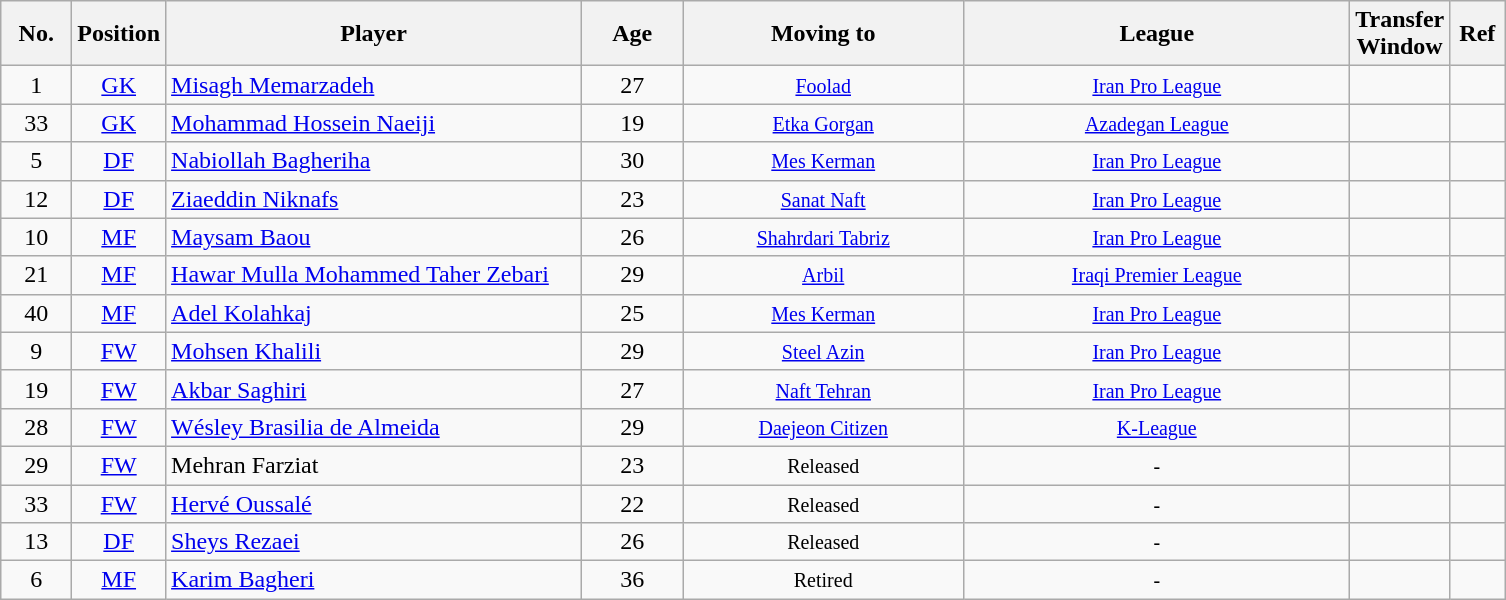<table class="wikitable sortable" style="text-align: center;">
<tr>
<th width=40>No.</th>
<th width=50>Position</th>
<th width=270>Player</th>
<th width=60>Age</th>
<th width=180>Moving to</th>
<th width=250>League</th>
<th width=30>Transfer Window</th>
<th width=30>Ref</th>
</tr>
<tr>
<td>1</td>
<td style="text-align:center"><a href='#'>GK</a></td>
<td style="text-align:left"> <a href='#'>Misagh Memarzadeh</a></td>
<td>27</td>
<td><small> <a href='#'>Foolad</a> </small></td>
<td><small> <a href='#'>Iran Pro League</a> </small></td>
<td></td>
<td></td>
</tr>
<tr>
<td>33</td>
<td style="text-align:center"><a href='#'>GK</a></td>
<td style="text-align:left"> <a href='#'>Mohammad Hossein Naeiji</a></td>
<td>19</td>
<td><small> <a href='#'>Etka Gorgan</a> </small></td>
<td><small> <a href='#'>Azadegan League</a> </small></td>
<td></td>
<td></td>
</tr>
<tr>
<td>5</td>
<td style="text-align:center"><a href='#'>DF</a></td>
<td style="text-align:left"> <a href='#'>Nabiollah Bagheriha</a></td>
<td>30</td>
<td><small> <a href='#'>Mes Kerman</a> </small></td>
<td><small> <a href='#'>Iran Pro League</a> </small></td>
<td></td>
<td></td>
</tr>
<tr>
<td>12</td>
<td style="text-align:center"><a href='#'>DF</a></td>
<td style="text-align:left"> <a href='#'>Ziaeddin Niknafs</a></td>
<td>23</td>
<td><small> <a href='#'>Sanat Naft</a> </small></td>
<td><small> <a href='#'>Iran Pro League</a> </small></td>
<td></td>
<td></td>
</tr>
<tr>
<td>10</td>
<td style="text-align:center"><a href='#'>MF</a></td>
<td style="text-align:left"> <a href='#'>Maysam Baou</a></td>
<td>26</td>
<td><small> <a href='#'>Shahrdari Tabriz</a> </small></td>
<td><small> <a href='#'>Iran Pro League</a> </small></td>
<td></td>
<td></td>
</tr>
<tr>
<td>21</td>
<td style="text-align:center"><a href='#'>MF</a></td>
<td style="text-align:left"> <a href='#'>Hawar Mulla Mohammed Taher Zebari</a></td>
<td>29</td>
<td><small>  <a href='#'>Arbil</a> </small></td>
<td><small>  <a href='#'>Iraqi Premier League</a>  </small></td>
<td></td>
<td></td>
</tr>
<tr>
<td>40</td>
<td style="text-align:center"><a href='#'>MF</a></td>
<td style="text-align:left"> <a href='#'>Adel Kolahkaj</a></td>
<td>25</td>
<td><small> <a href='#'>Mes Kerman</a> </small></td>
<td><small> <a href='#'>Iran Pro League</a> </small></td>
<td></td>
<td></td>
</tr>
<tr>
<td>9</td>
<td style="text-align:center"><a href='#'>FW</a></td>
<td style="text-align:left"> <a href='#'>Mohsen Khalili</a></td>
<td>29</td>
<td><small> <a href='#'>Steel Azin</a> </small></td>
<td><small> <a href='#'>Iran Pro League</a> </small></td>
<td></td>
<td></td>
</tr>
<tr>
<td>19</td>
<td style="text-align:center"><a href='#'>FW</a></td>
<td style="text-align:left"> <a href='#'>Akbar Saghiri</a></td>
<td>27</td>
<td><small>  <a href='#'>Naft Tehran</a> </small></td>
<td><small> <a href='#'>Iran Pro League</a> </small></td>
<td></td>
<td></td>
</tr>
<tr>
<td>28</td>
<td style="text-align:center"><a href='#'>FW</a></td>
<td style="text-align:left"> <a href='#'>Wésley Brasilia de Almeida</a></td>
<td>29</td>
<td><small>  <a href='#'>Daejeon Citizen</a> </small></td>
<td><small>  <a href='#'>K-League</a> </small></td>
<td></td>
<td></td>
</tr>
<tr>
<td>29</td>
<td style="text-align:center"><a href='#'>FW</a></td>
<td style="text-align:left"> Mehran Farziat</td>
<td>23</td>
<td><small> Released </small></td>
<td><small> - </small></td>
<td></td>
<td></td>
</tr>
<tr>
<td>33</td>
<td style="text-align:center"><a href='#'>FW</a></td>
<td style="text-align:left"> <a href='#'>Hervé Oussalé</a></td>
<td>22</td>
<td><small> Released </small></td>
<td><small> - </small></td>
<td></td>
<td></td>
</tr>
<tr>
<td>13</td>
<td style="text-align:center"><a href='#'>DF</a></td>
<td style="text-align:left"> <a href='#'>Sheys Rezaei</a></td>
<td>26</td>
<td><small> Released </small></td>
<td><small> - </small></td>
<td></td>
<td></td>
</tr>
<tr>
<td>6</td>
<td style="text-align:center"><a href='#'>MF</a></td>
<td style="text-align:left"> <a href='#'>Karim Bagheri</a></td>
<td>36</td>
<td><small> Retired </small></td>
<td><small> - </small></td>
<td></td>
<td></td>
</tr>
</table>
